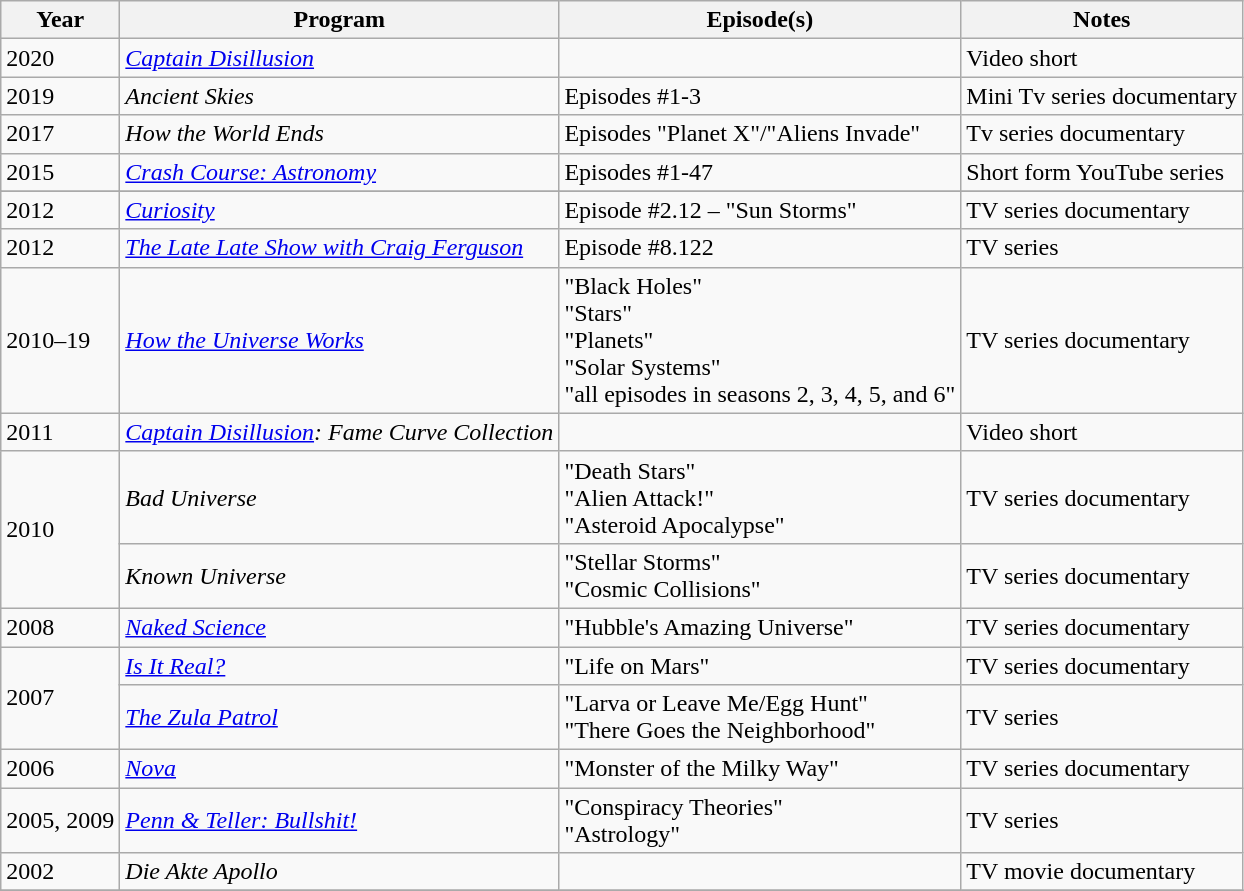<table class="wikitable sortable">
<tr>
<th>Year</th>
<th>Program</th>
<th>Episode(s)</th>
<th>Notes</th>
</tr>
<tr>
<td>2020</td>
<td><em><a href='#'>Captain Disillusion</a></em></td>
<td></td>
<td>Video short</td>
</tr>
<tr>
<td rowspan=1>2019</td>
<td><em>Ancient Skies</em></td>
<td>Episodes #1-3</td>
<td>Mini Tv series documentary</td>
</tr>
<tr>
<td rowspan=1>2017</td>
<td><em>How the World Ends</em></td>
<td>Episodes "Planet X"/"Aliens Invade"</td>
<td>Tv series documentary</td>
</tr>
<tr>
<td rowspan=1>2015</td>
<td><em><a href='#'>Crash Course: Astronomy</a></em></td>
<td>Episodes #1-47</td>
<td>Short form YouTube series</td>
</tr>
<tr>
</tr>
<tr>
<td rowspan=1>2012</td>
<td><em><a href='#'>Curiosity</a></em></td>
<td>Episode #2.12 – "Sun Storms"</td>
<td>TV series documentary</td>
</tr>
<tr>
<td rowspan=1>2012</td>
<td><em><a href='#'>The Late Late Show with Craig Ferguson</a></em></td>
<td>Episode #8.122</td>
<td>TV series</td>
</tr>
<tr>
<td rowspan=1>2010–19</td>
<td><em><a href='#'>How the Universe Works</a></em></td>
<td>"Black Holes"<br>"Stars"<br>"Planets"<br>"Solar Systems"<br>"all episodes in seasons 2, 3, 4, 5, and 6"</td>
<td>TV series documentary</td>
</tr>
<tr>
<td rowspan=1>2011</td>
<td><em><a href='#'>Captain Disillusion</a>: Fame Curve Collection</em></td>
<td></td>
<td>Video short</td>
</tr>
<tr>
<td rowspan=2>2010</td>
<td><em>Bad Universe</em></td>
<td>"Death Stars"<br>"Alien Attack!"<br>"Asteroid Apocalypse"</td>
<td>TV series documentary</td>
</tr>
<tr>
<td><em>Known Universe</em></td>
<td>"Stellar Storms"<br>"Cosmic Collisions"</td>
<td>TV series documentary</td>
</tr>
<tr>
<td rowspan=1>2008</td>
<td><em><a href='#'>Naked Science</a></em></td>
<td>"Hubble's Amazing Universe"</td>
<td>TV series documentary</td>
</tr>
<tr>
<td rowspan=2>2007</td>
<td><em><a href='#'>Is It Real?</a></em></td>
<td>"Life on Mars"</td>
<td>TV series documentary</td>
</tr>
<tr>
<td><em><a href='#'>The Zula Patrol</a></em></td>
<td>"Larva or Leave Me/Egg Hunt"<br>"There Goes the Neighborhood"</td>
<td>TV series</td>
</tr>
<tr>
<td rowspan=1>2006</td>
<td><em><a href='#'>Nova</a></em></td>
<td>"Monster of the Milky Way"</td>
<td>TV series documentary</td>
</tr>
<tr>
<td rowspan=1>2005, 2009</td>
<td><em><a href='#'>Penn & Teller: Bullshit!</a></em></td>
<td>"Conspiracy Theories"<br>"Astrology"</td>
<td>TV series</td>
</tr>
<tr>
<td rowspan=1>2002</td>
<td><em>Die Akte Apollo</em></td>
<td></td>
<td>TV movie documentary</td>
</tr>
<tr>
</tr>
</table>
